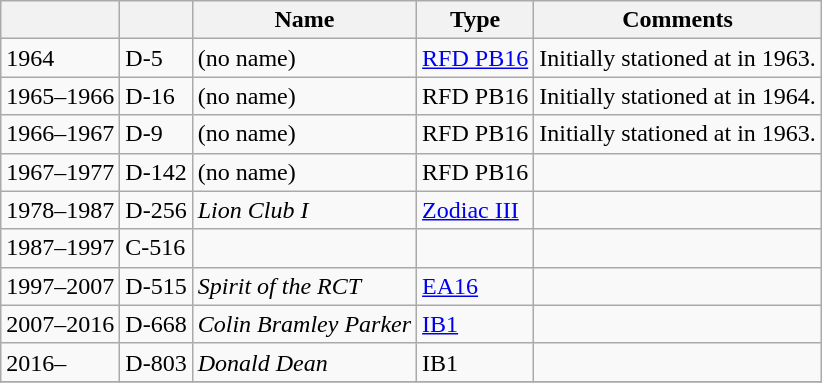<table class="wikitable sortable">
<tr>
<th></th>
<th></th>
<th>Name</th>
<th>Type</th>
<th class=unsortable>Comments</th>
</tr>
<tr>
<td>1964</td>
<td>D-5</td>
<td>(no name)</td>
<td><a href='#'>RFD PB16</a></td>
<td>Initially stationed at  in 1963.</td>
</tr>
<tr>
<td>1965–1966</td>
<td>D-16</td>
<td>(no name)</td>
<td>RFD PB16</td>
<td>Initially stationed at  in 1964.</td>
</tr>
<tr>
<td>1966–1967</td>
<td>D-9</td>
<td>(no name)</td>
<td>RFD PB16</td>
<td>Initially stationed at  in 1963.</td>
</tr>
<tr>
<td>1967–1977</td>
<td>D-142</td>
<td>(no name)</td>
<td>RFD PB16</td>
<td></td>
</tr>
<tr>
<td>1978–1987</td>
<td>D-256</td>
<td><em>Lion Club I</em></td>
<td><a href='#'>Zodiac III</a></td>
<td></td>
</tr>
<tr>
<td>1987–1997</td>
<td>C-516</td>
<td></td>
<td></td>
<td></td>
</tr>
<tr>
<td>1997–2007</td>
<td>D-515</td>
<td><em>Spirit of the RCT</em></td>
<td><a href='#'>EA16</a></td>
<td></td>
</tr>
<tr>
<td>2007–2016</td>
<td>D-668</td>
<td><em>Colin Bramley Parker</em></td>
<td><a href='#'>IB1</a></td>
<td></td>
</tr>
<tr>
<td>2016–</td>
<td>D-803</td>
<td><em>Donald Dean</em></td>
<td>IB1</td>
<td></td>
</tr>
<tr>
</tr>
</table>
